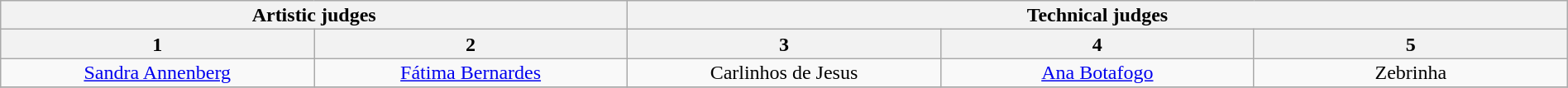<table class="wikitable" style="font-size:100%; line-height:16px; text-align:center" width="100%">
<tr>
<th colspan=2>Artistic judges</th>
<th colspan=3>Technical judges</th>
</tr>
<tr>
<th width="20.0%">1</th>
<th width="20.0%">2</th>
<th width="20.0%">3</th>
<th width="20.0%">4</th>
<th width="20.0%">5</th>
</tr>
<tr>
<td><a href='#'>Sandra Annenberg</a></td>
<td><a href='#'>Fátima Bernardes</a></td>
<td>Carlinhos de Jesus</td>
<td><a href='#'>Ana Botafogo</a></td>
<td>Zebrinha</td>
</tr>
<tr>
</tr>
</table>
